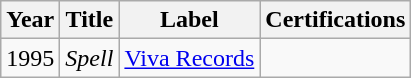<table class="wikitable">
<tr>
<th><strong>Year</strong></th>
<th><strong>Title</strong></th>
<th><strong>Label</strong></th>
<th><strong>Certifications</strong></th>
</tr>
<tr>
<td>1995</td>
<td><em>Spell</em></td>
<td><a href='#'>Viva Records</a></td>
<td></td>
</tr>
</table>
